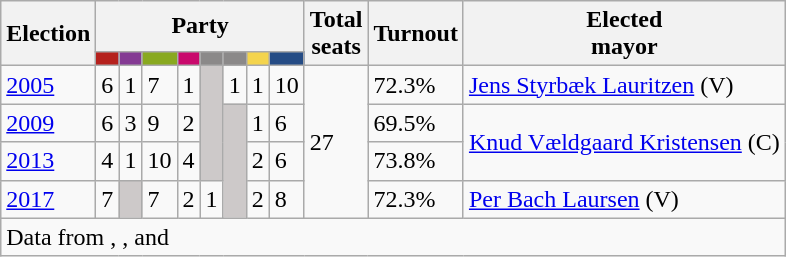<table class="wikitable">
<tr>
<th rowspan="2">Election</th>
<th colspan="8">Party</th>
<th rowspan="2">Total<br>seats</th>
<th rowspan="2">Turnout</th>
<th rowspan="2">Elected<br>mayor</th>
</tr>
<tr>
<td style="background:#B5211D;"><strong><a href='#'></a></strong></td>
<td style="background:#843A93;"><strong><a href='#'></a></strong></td>
<td style="background:#89A920;"><strong><a href='#'></a></strong></td>
<td style="background:#C9096C;"><strong><a href='#'></a></strong></td>
<td style="background:#8B8989;"><strong></strong></td>
<td style="background:#8B8989;"><strong></strong></td>
<td style="background:#F4D44D;"><strong><a href='#'></a></strong></td>
<td style="background:#254C85;"><strong><a href='#'></a></strong></td>
</tr>
<tr>
<td><a href='#'>2005</a></td>
<td>6</td>
<td>1</td>
<td>7</td>
<td>1</td>
<td style="background:#CDC9C9;" rowspan="3"></td>
<td>1</td>
<td>1</td>
<td>10</td>
<td rowspan="4">27</td>
<td>72.3%</td>
<td><a href='#'>Jens Styrbæk Lauritzen</a> (V)</td>
</tr>
<tr>
<td><a href='#'>2009</a></td>
<td>6</td>
<td>3</td>
<td>9</td>
<td>2</td>
<td style="background:#CDC9C9;" rowspan="3"></td>
<td>1</td>
<td>6</td>
<td>69.5%</td>
<td rowspan="2"><a href='#'>Knud Vældgaard Kristensen</a> (C)</td>
</tr>
<tr>
<td><a href='#'>2013</a></td>
<td>4</td>
<td>1</td>
<td>10</td>
<td>4</td>
<td>2</td>
<td>6</td>
<td>73.8%</td>
</tr>
<tr>
<td><a href='#'>2017</a></td>
<td>7</td>
<td style="background:#CDC9C9;"></td>
<td>7</td>
<td>2</td>
<td>1</td>
<td>2</td>
<td>8</td>
<td>72.3%</td>
<td><a href='#'>Per Bach Laursen</a> (V)</td>
</tr>
<tr>
<td colspan="14">Data from , ,  and </td>
</tr>
</table>
